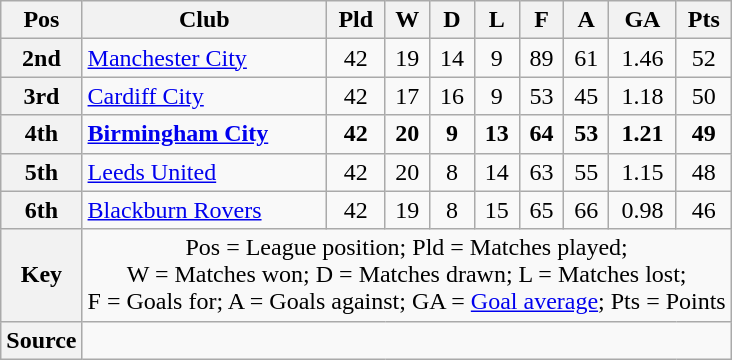<table class="wikitable" style="text-align:center">
<tr>
<th scope="col">Pos</th>
<th scope="col">Club</th>
<th scope="col">Pld</th>
<th scope="col">W</th>
<th scope="col">D</th>
<th scope="col">L</th>
<th scope="col">F</th>
<th scope="col">A</th>
<th scope="col">GA</th>
<th scope="col">Pts</th>
</tr>
<tr>
<th scope="row">2nd</th>
<td align="left"><a href='#'>Manchester City</a></td>
<td>42</td>
<td>19</td>
<td>14</td>
<td>9</td>
<td>89</td>
<td>61</td>
<td>1.46</td>
<td>52</td>
</tr>
<tr>
<th scope="row">3rd</th>
<td align="left"><a href='#'>Cardiff City</a></td>
<td>42</td>
<td>17</td>
<td>16</td>
<td>9</td>
<td>53</td>
<td>45</td>
<td>1.18</td>
<td>50</td>
</tr>
<tr style="font-Weight:bold">
<th scope="row">4th</th>
<td align="left"><a href='#'>Birmingham City</a></td>
<td>42</td>
<td>20</td>
<td>9</td>
<td>13</td>
<td>64</td>
<td>53</td>
<td>1.21</td>
<td>49</td>
</tr>
<tr>
<th scope="row">5th</th>
<td align="left"><a href='#'>Leeds United</a></td>
<td>42</td>
<td>20</td>
<td>8</td>
<td>14</td>
<td>63</td>
<td>55</td>
<td>1.15</td>
<td>48</td>
</tr>
<tr>
<th scope="row">6th</th>
<td align="left"><a href='#'>Blackburn Rovers</a></td>
<td>42</td>
<td>19</td>
<td>8</td>
<td>15</td>
<td>65</td>
<td>66</td>
<td>0.98</td>
<td>46</td>
</tr>
<tr>
<th scope="row">Key</th>
<td colspan="9">Pos = League position; Pld = Matches played;<br>W = Matches won; D = Matches drawn; L = Matches lost;<br>F = Goals for; A = Goals against; GA = <a href='#'>Goal average</a>; Pts = Points</td>
</tr>
<tr>
<th scope="row">Source</th>
<td colspan="9"></td>
</tr>
</table>
